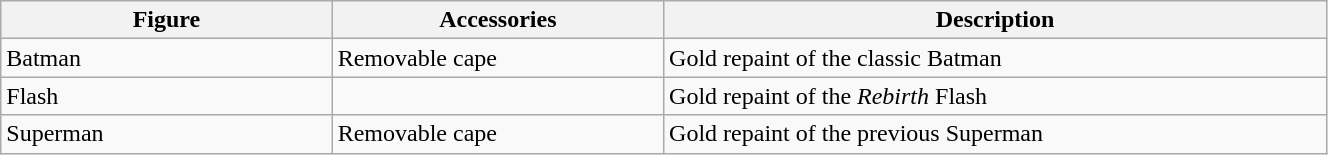<table class="wikitable" style="width:70%;">
<tr>
<th width=25%><strong>Figure</strong></th>
<th width=25%><strong>Accessories</strong></th>
<th width=50%><strong>Description</strong></th>
</tr>
<tr>
<td>Batman</td>
<td>Removable cape</td>
<td>Gold repaint of the classic Batman</td>
</tr>
<tr>
<td>Flash</td>
<td></td>
<td>Gold repaint of the <em>Rebirth</em> Flash</td>
</tr>
<tr>
<td>Superman</td>
<td>Removable cape</td>
<td>Gold repaint of the previous Superman</td>
</tr>
</table>
